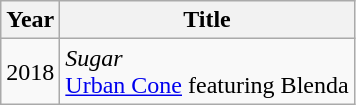<table class="wikitable">
<tr>
<th>Year</th>
<th>Title</th>
</tr>
<tr>
<td>2018</td>
<td><em>Sugar</em><br> <a href='#'>Urban Cone</a> featuring Blenda</td>
</tr>
</table>
